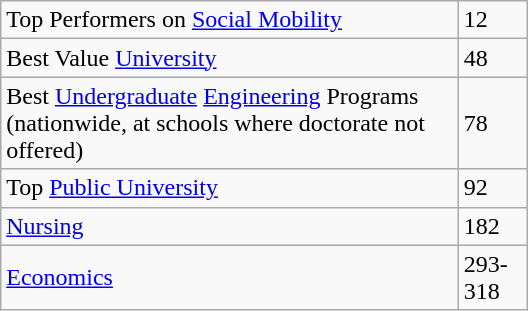<table class="wikitable floatright" style="max-width: 22em">
<tr>
<td>Top Performers on <a href='#'>Social Mobility</a></td>
<td>12</td>
</tr>
<tr>
<td>Best Value <a href='#'>University</a></td>
<td>48</td>
</tr>
<tr>
<td>Best <a href='#'>Undergraduate</a> <a href='#'>Engineering</a> Programs (nationwide, at schools where doctorate not offered)</td>
<td>78</td>
</tr>
<tr>
<td>Top <a href='#'>Public University</a></td>
<td>92</td>
</tr>
<tr>
<td><a href='#'>Nursing</a></td>
<td>182</td>
</tr>
<tr>
<td><a href='#'>Economics</a></td>
<td>293-318</td>
</tr>
</table>
